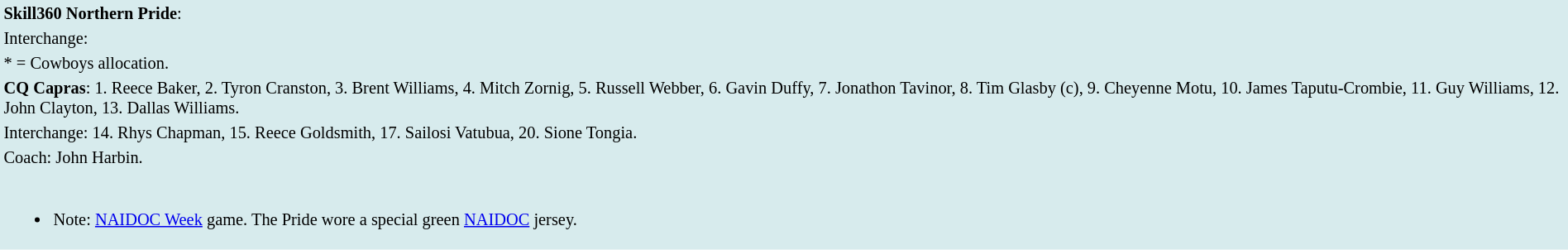<table style="background:#d7ebed; font-size:85%; width:100%;">
<tr>
<td><strong>Skill360 Northern Pride</strong>:             </td>
</tr>
<tr>
<td>Interchange:    </td>
</tr>
<tr>
<td>* = Cowboys allocation.</td>
</tr>
<tr>
<td><strong>CQ Capras</strong>: 1. Reece Baker, 2. Tyron Cranston, 3. Brent Williams, 4. Mitch Zornig, 5. Russell Webber, 6. Gavin Duffy, 7. Jonathon Tavinor, 8. Tim Glasby (c), 9. Cheyenne Motu, 10. James Taputu-Crombie, 11. Guy Williams, 12. John Clayton, 13. Dallas Williams.</td>
</tr>
<tr>
<td>Interchange: 14. Rhys Chapman, 15. Reece Goldsmith, 17. Sailosi Vatubua, 20. Sione Tongia.</td>
</tr>
<tr>
<td>Coach: John Harbin.</td>
</tr>
<tr>
<td><br><ul><li>Note: <a href='#'>NAIDOC Week</a> game. The Pride wore a special green <a href='#'>NAIDOC</a> jersey.</li></ul></td>
</tr>
</table>
